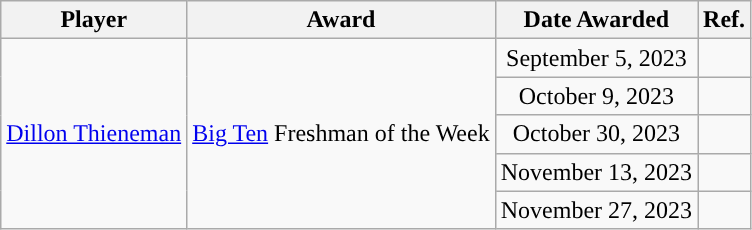<table class="wikitable sortable sortable" style="text-align: center">
<tr>
<th>Player</th>
<th>Award</th>
<th>Date Awarded</th>
<th>Ref.</th>
</tr>
<tr>
<td rowspan=5><a href='#'>Dillon Thieneman</a></td>
<td rowspan=5><a href='#'>Big Ten</a> Freshman of the Week</td>
<td>September 5, 2023</td>
<td></td>
</tr>
<tr>
<td>October 9, 2023</td>
<td></td>
</tr>
<tr>
<td>October 30, 2023</td>
<td></td>
</tr>
<tr>
<td>November 13, 2023</td>
<td></td>
</tr>
<tr>
<td>November 27, 2023</td>
<td></td>
</tr>
</table>
